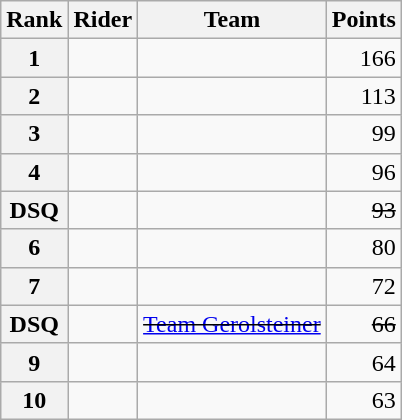<table class="wikitable">
<tr>
<th scope="col">Rank</th>
<th scope="col">Rider</th>
<th scope="col">Team</th>
<th scope="col">Points</th>
</tr>
<tr>
<th scope="row">1</th>
<td> </td>
<td></td>
<td style="text-align:right;">166</td>
</tr>
<tr>
<th scope="row">2</th>
<td> </td>
<td></td>
<td style="text-align:right;">113</td>
</tr>
<tr>
<th scope="row">3</th>
<td></td>
<td></td>
<td style="text-align:right;">99</td>
</tr>
<tr>
<th scope="row">4</th>
<td></td>
<td></td>
<td style="text-align:right;">96</td>
</tr>
<tr>
<th scope="row">DSQ</th>
<td></td>
<td><s></s></td>
<td style="text-align:right;"><s>93</s></td>
</tr>
<tr>
<th scope="row">6</th>
<td> </td>
<td></td>
<td style="text-align:right;">80</td>
</tr>
<tr>
<th scope="row">7</th>
<td></td>
<td></td>
<td style="text-align:right;">72</td>
</tr>
<tr>
<th scope="row">DSQ</th>
<td></td>
<td><s><a href='#'>Team Gerolsteiner</a></s></td>
<td style="text-align:right;"><s>66</s></td>
</tr>
<tr>
<th scope="row">9</th>
<td></td>
<td></td>
<td style="text-align:right;">64</td>
</tr>
<tr>
<th scope="row">10</th>
<td> </td>
<td></td>
<td style="text-align:right;">63</td>
</tr>
</table>
